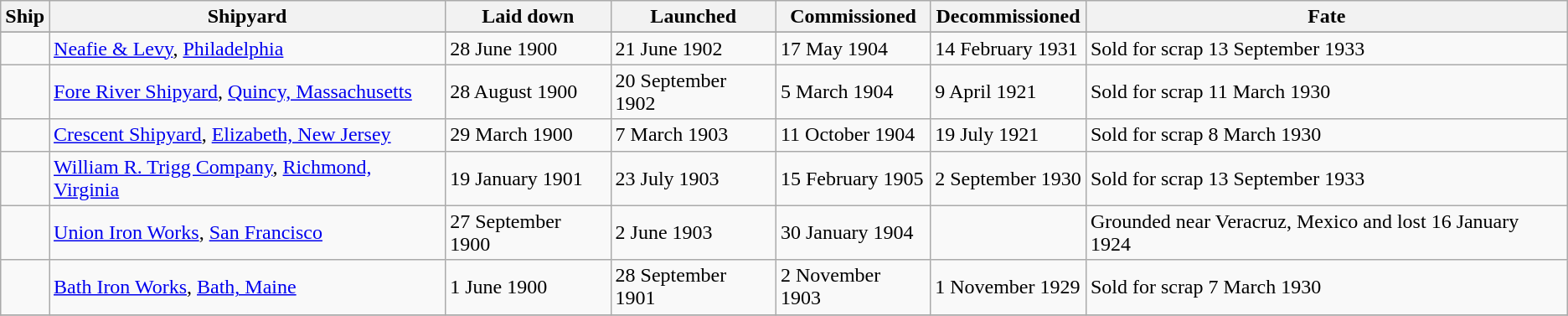<table class="wikitable">
<tr>
<th>Ship</th>
<th>Shipyard</th>
<th>Laid down</th>
<th>Launched</th>
<th>Commissioned</th>
<th>Decommissioned</th>
<th>Fate</th>
</tr>
<tr>
</tr>
<tr>
<td></td>
<td><a href='#'>Neafie & Levy</a>, <a href='#'>Philadelphia</a></td>
<td>28 June 1900</td>
<td>21 June 1902</td>
<td>17 May 1904</td>
<td>14 February 1931</td>
<td>Sold for scrap 13 September 1933</td>
</tr>
<tr>
<td></td>
<td><a href='#'>Fore River Shipyard</a>, <a href='#'>Quincy, Massachusetts</a></td>
<td>28 August 1900</td>
<td>20 September 1902</td>
<td>5 March 1904</td>
<td>9 April 1921</td>
<td>Sold for scrap 11 March 1930</td>
</tr>
<tr>
<td></td>
<td><a href='#'>Crescent Shipyard</a>, <a href='#'>Elizabeth, New Jersey</a></td>
<td>29 March 1900</td>
<td>7 March 1903</td>
<td>11 October 1904</td>
<td>19 July 1921</td>
<td>Sold for scrap 8 March 1930</td>
</tr>
<tr>
<td></td>
<td><a href='#'>William R. Trigg Company</a>, <a href='#'>Richmond, Virginia</a></td>
<td>19 January 1901</td>
<td>23 July 1903</td>
<td>15 February 1905</td>
<td>2 September 1930</td>
<td>Sold for scrap 13 September 1933</td>
</tr>
<tr>
<td></td>
<td><a href='#'>Union Iron Works</a>, <a href='#'>San Francisco</a></td>
<td>27 September 1900</td>
<td>2 June 1903</td>
<td>30 January 1904</td>
<td></td>
<td>Grounded near Veracruz, Mexico and lost 16 January 1924</td>
</tr>
<tr>
<td></td>
<td><a href='#'>Bath Iron Works</a>, <a href='#'>Bath, Maine</a></td>
<td>1 June 1900</td>
<td>28 September 1901</td>
<td>2 November 1903</td>
<td>1 November 1929</td>
<td>Sold for scrap 7 March 1930</td>
</tr>
<tr>
</tr>
</table>
